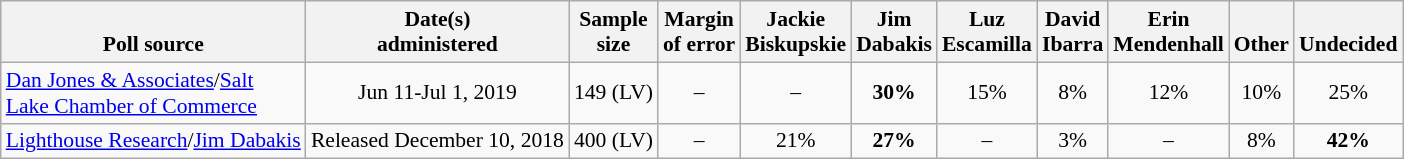<table class="wikitable" style="font-size:90%;text-align:center;">
<tr valign=bottom>
<th>Poll source</th>
<th>Date(s)<br>administered</th>
<th>Sample<br>size</th>
<th>Margin<br>of error</th>
<th style="width:40px;">Jackie<br>Biskupskie</th>
<th style="width:40px;">Jim<br>Dabakis</th>
<th style="width:40px;">Luz<br>Escamilla</th>
<th style="width:40px;">David<br>Ibarra</th>
<th style="width:40px;">Erin<br>Mendenhall</th>
<th>Other</th>
<th>Undecided</th>
</tr>
<tr>
<td style="text-align:left;"><a href='#'>Dan Jones & Associates</a>/<a href='#'>Salt<br>Lake Chamber of Commerce</a></td>
<td>Jun 11-Jul 1, 2019</td>
<td>149 (LV)</td>
<td>–</td>
<td>–</td>
<td><strong>30%</strong></td>
<td>15%</td>
<td>8%</td>
<td>12%</td>
<td>10%</td>
<td>25%</td>
</tr>
<tr>
<td style="text-align:left;"><a href='#'>Lighthouse Research</a>/<a href='#'>Jim Dabakis</a></td>
<td>Released December 10, 2018</td>
<td>400 (LV)</td>
<td>–</td>
<td>21%</td>
<td><strong>27%</strong></td>
<td>–</td>
<td>3%</td>
<td>–</td>
<td>8%</td>
<td><strong>42%</strong></td>
</tr>
</table>
